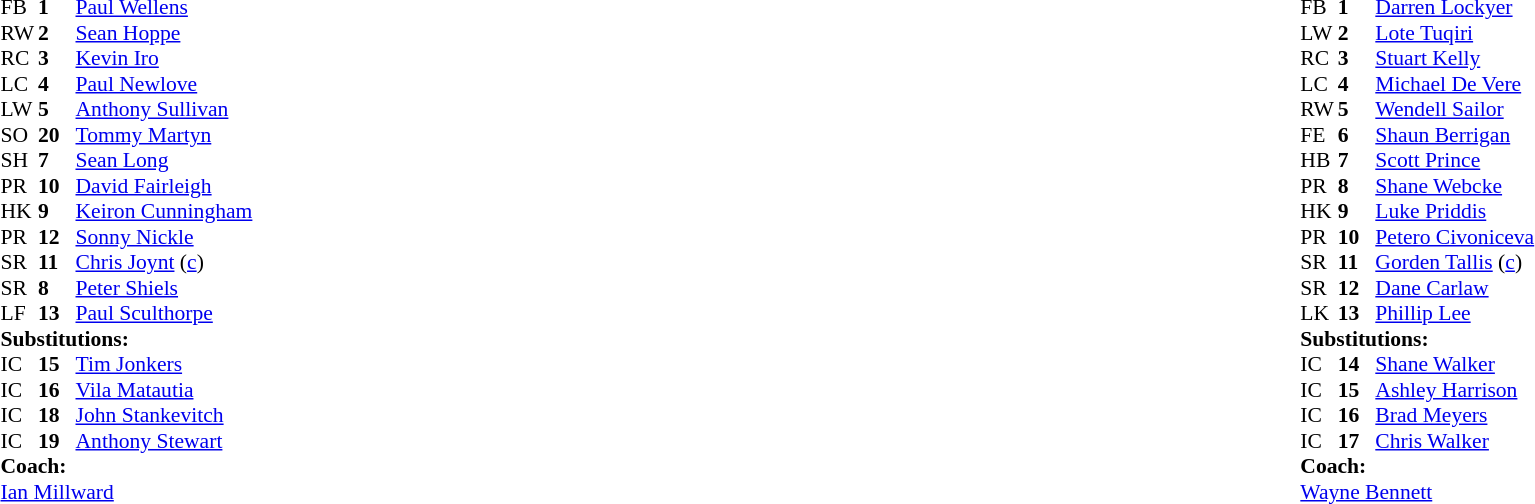<table width="100%">
<tr>
<td valign="top" width="50%"><br><table style="font-size: 90%" cellspacing="0" cellpadding="0">
<tr>
<th width="25"></th>
<th width="25"></th>
</tr>
<tr>
<td>FB</td>
<td><strong>1</strong></td>
<td><a href='#'>Paul Wellens</a></td>
</tr>
<tr>
<td>RW</td>
<td><strong>2</strong></td>
<td><a href='#'>Sean Hoppe</a></td>
</tr>
<tr>
<td>RC</td>
<td><strong>3</strong></td>
<td><a href='#'>Kevin Iro</a></td>
</tr>
<tr>
<td>LC</td>
<td><strong>4</strong></td>
<td><a href='#'>Paul Newlove</a></td>
</tr>
<tr>
<td>LW</td>
<td><strong>5</strong></td>
<td><a href='#'>Anthony Sullivan</a></td>
</tr>
<tr>
<td>SO</td>
<td><strong>20</strong></td>
<td><a href='#'>Tommy Martyn</a></td>
</tr>
<tr>
<td>SH</td>
<td><strong>7</strong></td>
<td><a href='#'>Sean Long</a></td>
</tr>
<tr>
<td>PR</td>
<td><strong>10</strong></td>
<td><a href='#'>David Fairleigh</a></td>
</tr>
<tr>
<td>HK</td>
<td><strong>9</strong></td>
<td><a href='#'>Keiron Cunningham</a></td>
</tr>
<tr>
<td>PR</td>
<td><strong>12</strong></td>
<td><a href='#'>Sonny Nickle</a></td>
</tr>
<tr>
<td>SR</td>
<td><strong>11</strong></td>
<td><a href='#'>Chris Joynt</a> (<a href='#'>c</a>)</td>
</tr>
<tr>
<td>SR</td>
<td><strong>8</strong></td>
<td><a href='#'>Peter Shiels</a></td>
</tr>
<tr>
<td>LF</td>
<td><strong>13</strong></td>
<td><a href='#'>Paul Sculthorpe</a></td>
</tr>
<tr>
<td colspan=3><strong>Substitutions:</strong></td>
</tr>
<tr>
<td>IC</td>
<td><strong>15</strong></td>
<td><a href='#'>Tim Jonkers</a></td>
</tr>
<tr>
<td>IC</td>
<td><strong>16</strong></td>
<td><a href='#'>Vila Matautia</a></td>
</tr>
<tr>
<td>IC</td>
<td><strong>18</strong></td>
<td><a href='#'>John Stankevitch</a></td>
</tr>
<tr>
<td>IC</td>
<td><strong>19</strong></td>
<td><a href='#'>Anthony Stewart</a></td>
</tr>
<tr>
<td colspan=3><strong>Coach:</strong></td>
</tr>
<tr>
<td colspan="4"> <a href='#'>Ian Millward</a></td>
</tr>
</table>
</td>
<td valign="top" width="50%"><br><table style="font-size: 90%" cellspacing="0" cellpadding="0" align="center">
<tr>
<th width="25"></th>
<th width="25"></th>
</tr>
<tr>
<td>FB</td>
<td><strong>1</strong></td>
<td><a href='#'>Darren Lockyer</a></td>
</tr>
<tr>
<td>LW</td>
<td><strong>2</strong></td>
<td><a href='#'>Lote Tuqiri</a></td>
</tr>
<tr>
<td>RC</td>
<td><strong>3</strong></td>
<td><a href='#'>Stuart Kelly</a></td>
</tr>
<tr>
<td>LC</td>
<td><strong>4</strong></td>
<td><a href='#'>Michael De Vere</a></td>
</tr>
<tr>
<td>RW</td>
<td><strong>5</strong></td>
<td><a href='#'>Wendell Sailor</a></td>
</tr>
<tr>
<td>FE</td>
<td><strong>6</strong></td>
<td><a href='#'>Shaun Berrigan</a></td>
</tr>
<tr>
<td>HB</td>
<td><strong>7</strong></td>
<td><a href='#'>Scott Prince</a></td>
</tr>
<tr>
<td>PR</td>
<td><strong>8</strong></td>
<td><a href='#'>Shane Webcke</a></td>
</tr>
<tr>
<td>HK</td>
<td><strong>9</strong></td>
<td><a href='#'>Luke Priddis</a></td>
</tr>
<tr>
<td>PR</td>
<td><strong>10</strong></td>
<td><a href='#'>Petero Civoniceva</a></td>
</tr>
<tr>
<td>SR</td>
<td><strong>11</strong></td>
<td><a href='#'>Gorden Tallis</a> (<a href='#'>c</a>)</td>
</tr>
<tr>
<td>SR</td>
<td><strong>12</strong></td>
<td><a href='#'>Dane Carlaw</a></td>
</tr>
<tr>
<td>LK</td>
<td><strong>13</strong></td>
<td><a href='#'>Phillip Lee</a></td>
</tr>
<tr>
<td colspan=3><strong>Substitutions:</strong></td>
</tr>
<tr>
<td>IC</td>
<td><strong>14</strong></td>
<td><a href='#'>Shane Walker</a></td>
</tr>
<tr>
<td>IC</td>
<td><strong>15</strong></td>
<td><a href='#'>Ashley Harrison</a></td>
</tr>
<tr>
<td>IC</td>
<td><strong>16</strong></td>
<td><a href='#'>Brad Meyers</a></td>
</tr>
<tr>
<td>IC</td>
<td><strong>17</strong></td>
<td><a href='#'>Chris Walker</a></td>
</tr>
<tr>
<td colspan=3><strong>Coach:</strong></td>
</tr>
<tr>
<td colspan="4"> <a href='#'>Wayne Bennett</a></td>
</tr>
</table>
</td>
</tr>
</table>
